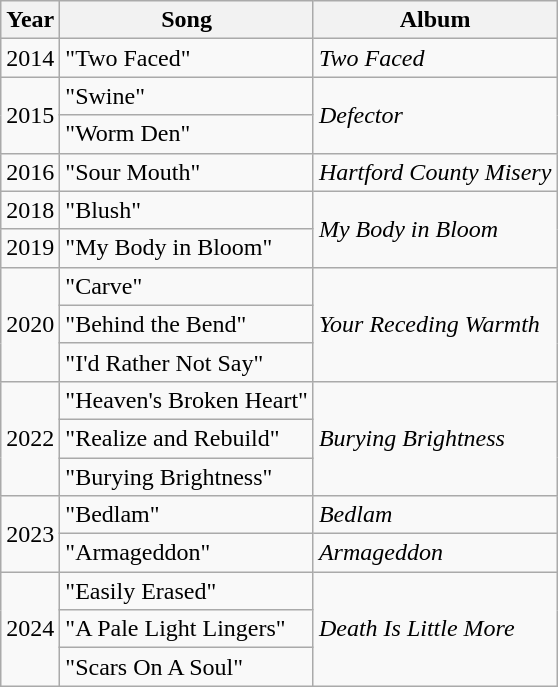<table class="wikitable">
<tr>
<th>Year</th>
<th>Song</th>
<th>Album</th>
</tr>
<tr>
<td>2014</td>
<td>"Two Faced"</td>
<td><em>Two Faced</em></td>
</tr>
<tr>
<td rowspan="2">2015</td>
<td>"Swine"</td>
<td rowspan="2"><em>Defector</em></td>
</tr>
<tr>
<td>"Worm Den"</td>
</tr>
<tr>
<td>2016</td>
<td>"Sour Mouth"</td>
<td><em>Hartford County Misery</em></td>
</tr>
<tr>
<td>2018</td>
<td>"Blush"</td>
<td rowspan="2"><em>My Body in Bloom</em></td>
</tr>
<tr>
<td>2019</td>
<td>"My Body in Bloom"</td>
</tr>
<tr>
<td rowspan="3">2020</td>
<td>"Carve"</td>
<td rowspan="3"><em>Your Receding Warmth</em></td>
</tr>
<tr>
<td>"Behind the Bend"</td>
</tr>
<tr>
<td>"I'd Rather Not Say"</td>
</tr>
<tr>
<td rowspan="3">2022</td>
<td>"Heaven's Broken Heart"</td>
<td rowspan="3"><em>Burying Brightness</em></td>
</tr>
<tr>
<td>"Realize and Rebuild"</td>
</tr>
<tr>
<td>"Burying Brightness"</td>
</tr>
<tr>
<td rowspan="2">2023</td>
<td>"Bedlam"</td>
<td><em>Bedlam</em></td>
</tr>
<tr>
<td>"Armageddon"</td>
<td><em>Armageddon</em></td>
</tr>
<tr>
<td rowspan="3">2024</td>
<td>"Easily Erased"</td>
<td rowspan="3"><em>Death Is Little More</em></td>
</tr>
<tr>
<td>"A Pale Light Lingers"</td>
</tr>
<tr>
<td>"Scars On A Soul"</td>
</tr>
</table>
